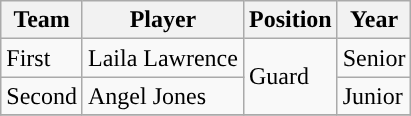<table class="wikitable" border="1">
<tr align=center>
<th>Team</th>
<th>Player</th>
<th>Position</th>
<th>Year</th>
</tr>
<tr>
<td>First</td>
<td>Laila Lawrence</td>
<td rowspan=2>Guard</td>
<td>Senior</td>
</tr>
<tr>
<td>Second</td>
<td>Angel Jones</td>
<td>Junior</td>
</tr>
<tr>
</tr>
</table>
